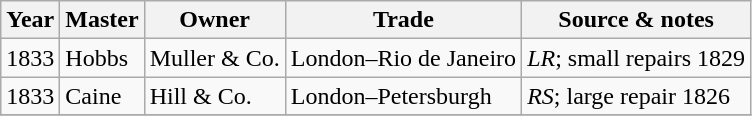<table class="sortable wikitable">
<tr>
<th>Year</th>
<th>Master</th>
<th>Owner</th>
<th>Trade</th>
<th>Source & notes</th>
</tr>
<tr>
<td>1833</td>
<td>Hobbs</td>
<td>Muller & Co.</td>
<td>London–Rio de Janeiro</td>
<td><em>LR</em>; small repairs 1829</td>
</tr>
<tr>
<td>1833</td>
<td>Caine</td>
<td>Hill & Co.</td>
<td>London–Petersburgh</td>
<td><em>RS</em>; large repair 1826</td>
</tr>
<tr>
</tr>
</table>
